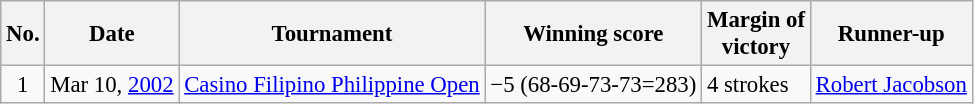<table class="wikitable" style="font-size:95%;">
<tr>
<th>No.</th>
<th>Date</th>
<th>Tournament</th>
<th>Winning score</th>
<th>Margin of<br>victory</th>
<th>Runner-up</th>
</tr>
<tr>
<td align=center>1</td>
<td align=right>Mar 10, <a href='#'>2002</a></td>
<td><a href='#'>Casino Filipino Philippine Open</a></td>
<td>−5 (68-69-73-73=283)</td>
<td>4 strokes</td>
<td> <a href='#'>Robert Jacobson</a></td>
</tr>
</table>
